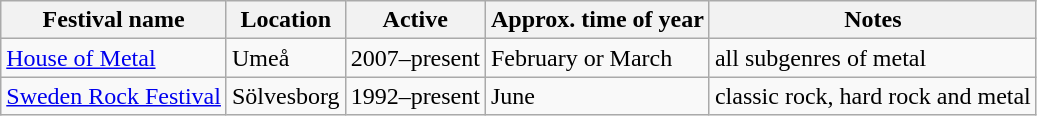<table class="wikitable sortable">
<tr>
<th>Festival name</th>
<th class="unsortable">Location</th>
<th>Active</th>
<th class="wikitable sortable">Approx. time of year</th>
<th class="unsortable">Notes</th>
</tr>
<tr>
<td><a href='#'>House of Metal</a></td>
<td>Umeå</td>
<td>2007–present</td>
<td>February or March</td>
<td>all subgenres of metal</td>
</tr>
<tr>
<td><a href='#'>Sweden Rock Festival</a></td>
<td>Sölvesborg</td>
<td>1992–present</td>
<td>June</td>
<td>classic rock, hard rock and metal</td>
</tr>
</table>
